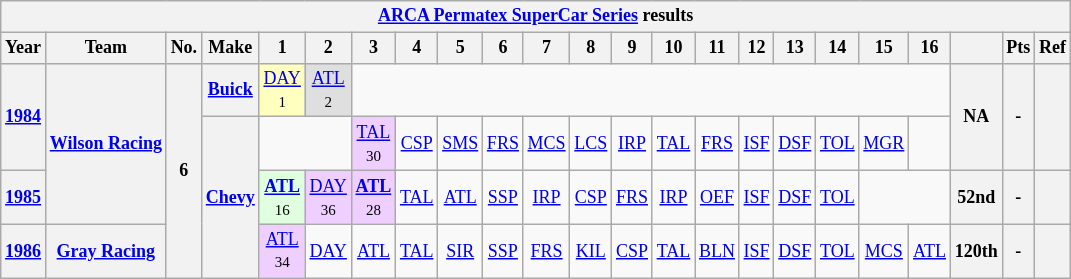<table class="wikitable" style="text-align:center; font-size:75%">
<tr>
<th colspan=45><a href='#'>ARCA Permatex SuperCar Series</a> results</th>
</tr>
<tr>
<th>Year</th>
<th>Team</th>
<th>No.</th>
<th>Make</th>
<th>1</th>
<th>2</th>
<th>3</th>
<th>4</th>
<th>5</th>
<th>6</th>
<th>7</th>
<th>8</th>
<th>9</th>
<th>10</th>
<th>11</th>
<th>12</th>
<th>13</th>
<th>14</th>
<th>15</th>
<th>16</th>
<th></th>
<th>Pts</th>
<th>Ref</th>
</tr>
<tr>
<th rowspan=2><a href='#'>1984</a></th>
<th rowspan=3><a href='#'>Wilson Racing</a></th>
<th rowspan=4>6</th>
<th><a href='#'>Buick</a></th>
<td style="background:#FFFFBF;"><a href='#'>DAY</a><br><small>1</small></td>
<td style="background:#DFDFDF;"><a href='#'>ATL</a><br><small>2</small></td>
<td colspan=14></td>
<th rowspan=2>NA</th>
<th rowspan=2>-</th>
<th rowspan=2></th>
</tr>
<tr>
<th rowspan=3><a href='#'>Chevy</a></th>
<td colspan=2></td>
<td style="background:#EFCFFF;"><a href='#'>TAL</a><br><small>30</small></td>
<td><a href='#'>CSP</a></td>
<td><a href='#'>SMS</a></td>
<td><a href='#'>FRS</a></td>
<td><a href='#'>MCS</a></td>
<td><a href='#'>LCS</a></td>
<td><a href='#'>IRP</a></td>
<td><a href='#'>TAL</a></td>
<td><a href='#'>FRS</a></td>
<td><a href='#'>ISF</a></td>
<td><a href='#'>DSF</a></td>
<td><a href='#'>TOL</a></td>
<td><a href='#'>MGR</a></td>
<td></td>
</tr>
<tr>
<th><a href='#'>1985</a></th>
<td style="background:#DFFFDF;"><strong><a href='#'>ATL</a></strong><br><small>16</small></td>
<td style="background:#EFCFFF;"><a href='#'>DAY</a><br><small>36</small></td>
<td style="background:#EFCFFF;"><strong><a href='#'>ATL</a></strong><br><small>28</small></td>
<td><a href='#'>TAL</a></td>
<td><a href='#'>ATL</a></td>
<td><a href='#'>SSP</a></td>
<td><a href='#'>IRP</a></td>
<td><a href='#'>CSP</a></td>
<td><a href='#'>FRS</a></td>
<td><a href='#'>IRP</a></td>
<td><a href='#'>OEF</a></td>
<td><a href='#'>ISF</a></td>
<td><a href='#'>DSF</a></td>
<td><a href='#'>TOL</a></td>
<td colspan=2></td>
<th>52nd</th>
<th>-</th>
<th></th>
</tr>
<tr>
<th><a href='#'>1986</a></th>
<th><a href='#'>Gray Racing</a></th>
<td style="background:#EFCFFF;"><a href='#'>ATL</a><br><small>34</small></td>
<td><a href='#'>DAY</a></td>
<td><a href='#'>ATL</a></td>
<td><a href='#'>TAL</a></td>
<td><a href='#'>SIR</a></td>
<td><a href='#'>SSP</a></td>
<td><a href='#'>FRS</a></td>
<td><a href='#'>KIL</a></td>
<td><a href='#'>CSP</a></td>
<td><a href='#'>TAL</a></td>
<td><a href='#'>BLN</a></td>
<td><a href='#'>ISF</a></td>
<td><a href='#'>DSF</a></td>
<td><a href='#'>TOL</a></td>
<td><a href='#'>MCS</a></td>
<td><a href='#'>ATL</a></td>
<th>120th</th>
<th>-</th>
<th></th>
</tr>
</table>
